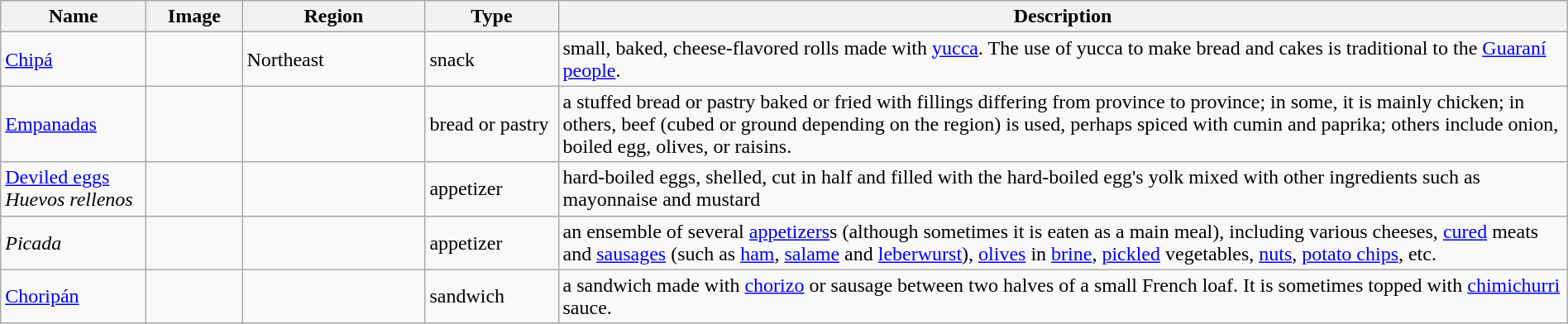<table class="wikitable sortable" width="100%">
<tr>
<th style="width:110px;">Name</th>
<th style="width:70px;">Image</th>
<th style="width:140px;">Region</th>
<th style="width:100px;">Type</th>
<th>Description</th>
</tr>
<tr>
<td><a href='#'>Chipá</a></td>
<td></td>
<td>Northeast</td>
<td>snack</td>
<td>small, baked, cheese-flavored rolls made with <a href='#'>yucca</a>. The use of yucca to make bread and cakes is traditional to the <a href='#'>Guaraní people</a>.</td>
</tr>
<tr>
<td><a href='#'>Empanadas</a></td>
<td></td>
<td></td>
<td>bread or pastry</td>
<td>a stuffed bread or pastry baked or fried with fillings differing from province to province; in some, it is mainly chicken; in others, beef (cubed or ground depending on the region) is used, perhaps spiced with cumin and paprika; others include onion, boiled egg, olives, or raisins.</td>
</tr>
<tr>
<td><a href='#'>Deviled eggs</a><br><em>Huevos rellenos</em></td>
<td></td>
<td></td>
<td>appetizer</td>
<td>hard-boiled eggs, shelled, cut in half and filled with the hard-boiled egg's yolk mixed with other ingredients such as mayonnaise and mustard</td>
</tr>
<tr>
<td><em>Picada</em></td>
<td></td>
<td></td>
<td>appetizer</td>
<td>an ensemble of several <a href='#'>appetizers</a>s (although sometimes it is eaten as a main meal), including various cheeses, <a href='#'>cured</a> meats and <a href='#'>sausages</a> (such as <a href='#'>ham</a>, <a href='#'>salame</a> and <a href='#'>leberwurst</a>), <a href='#'>olives</a> in <a href='#'>brine</a>, <a href='#'>pickled</a> vegetables, <a href='#'>nuts</a>, <a href='#'>potato chips</a>, etc.</td>
</tr>
<tr>
<td><a href='#'>Choripán</a></td>
<td></td>
<td></td>
<td>sandwich</td>
<td>a sandwich made with <a href='#'>chorizo</a> or sausage between two halves of a small French loaf. It is sometimes topped with <a href='#'>chimichurri</a> sauce.</td>
</tr>
</table>
